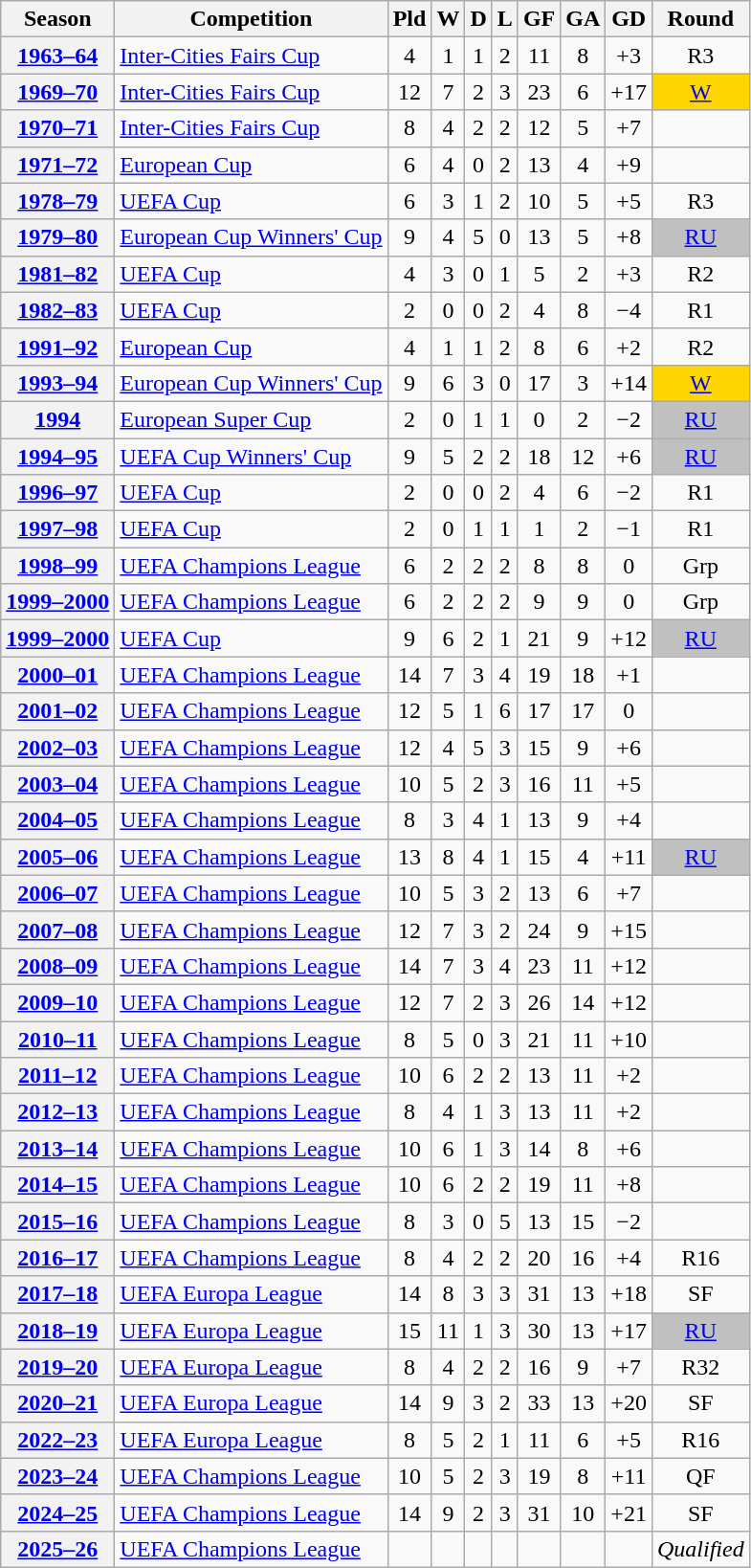<table class="wikitable plainrowheaders sortable" style="text-align:center;">
<tr>
<th scope="col">Season</th>
<th scope="col">Competition</th>
<th scope="col">Pld</th>
<th scope="col">W</th>
<th scope="col">D</th>
<th scope="col">L</th>
<th scope="col">GF</th>
<th scope="col">GA</th>
<th scope="col">GD</th>
<th scope="col">Round</th>
</tr>
<tr>
<th scope="row" style="text-align:center"><a href='#'>1963–64</a></th>
<td align=left><a href='#'>Inter-Cities Fairs Cup</a></td>
<td>4</td>
<td>1</td>
<td>1</td>
<td>2</td>
<td>11</td>
<td>8</td>
<td>+3</td>
<td>R3</td>
</tr>
<tr>
<th scope="row" style="text-align:center"><a href='#'>1969–70</a></th>
<td align=left><a href='#'>Inter-Cities Fairs Cup</a></td>
<td>12</td>
<td>7</td>
<td>2</td>
<td>3</td>
<td>23</td>
<td>6</td>
<td>+17</td>
<td style="background:gold;"><a href='#'>W</a></td>
</tr>
<tr>
<th scope="row" style="text-align:center"><a href='#'>1970–71</a></th>
<td align=left><a href='#'>Inter-Cities Fairs Cup</a></td>
<td>8</td>
<td>4</td>
<td>2</td>
<td>2</td>
<td>12</td>
<td>5</td>
<td>+7</td>
<td></td>
</tr>
<tr>
<th scope="row" style="text-align:center"><a href='#'>1971–72</a></th>
<td align=left><a href='#'>European Cup</a></td>
<td>6</td>
<td>4</td>
<td>0</td>
<td>2</td>
<td>13</td>
<td>4</td>
<td>+9</td>
<td></td>
</tr>
<tr>
<th scope="row" style="text-align:center"><a href='#'>1978–79</a></th>
<td align=left><a href='#'>UEFA Cup</a></td>
<td>6</td>
<td>3</td>
<td>1</td>
<td>2</td>
<td>10</td>
<td>5</td>
<td>+5</td>
<td>R3</td>
</tr>
<tr>
<th scope="row" style="text-align:center"><a href='#'>1979–80</a></th>
<td align=left><a href='#'>European Cup Winners' Cup</a></td>
<td>9</td>
<td>4</td>
<td>5</td>
<td>0</td>
<td>13</td>
<td>5</td>
<td>+8</td>
<td style="background:silver;"><a href='#'>RU</a></td>
</tr>
<tr>
<th scope="row" style="text-align:center"><a href='#'>1981–82</a></th>
<td align=left><a href='#'>UEFA Cup</a></td>
<td>4</td>
<td>3</td>
<td>0</td>
<td>1</td>
<td>5</td>
<td>2</td>
<td>+3</td>
<td>R2</td>
</tr>
<tr>
<th scope="row" style="text-align:center"><a href='#'>1982–83</a></th>
<td align=left><a href='#'>UEFA Cup</a></td>
<td>2</td>
<td>0</td>
<td>0</td>
<td>2</td>
<td>4</td>
<td>8</td>
<td>−4</td>
<td>R1</td>
</tr>
<tr>
<th scope="row" style="text-align:center"><a href='#'>1991–92</a></th>
<td align=left><a href='#'>European Cup</a></td>
<td>4</td>
<td>1</td>
<td>1</td>
<td>2</td>
<td>8</td>
<td>6</td>
<td>+2</td>
<td>R2</td>
</tr>
<tr>
<th scope="row" style="text-align:center"><a href='#'>1993–94</a></th>
<td align=left><a href='#'>European Cup Winners' Cup</a></td>
<td>9</td>
<td>6</td>
<td>3</td>
<td>0</td>
<td>17</td>
<td>3</td>
<td>+14</td>
<td style="background:gold;"><a href='#'>W</a></td>
</tr>
<tr>
<th scope="row" style="text-align:center"><a href='#'>1994</a></th>
<td align=left><a href='#'>European Super Cup</a></td>
<td>2</td>
<td>0</td>
<td>1</td>
<td>1</td>
<td>0</td>
<td>2</td>
<td>−2</td>
<td style="background:silver;"><a href='#'>RU</a></td>
</tr>
<tr>
<th scope="row" style="text-align:center"><a href='#'>1994–95</a></th>
<td align=left><a href='#'>UEFA Cup Winners' Cup</a></td>
<td>9</td>
<td>5</td>
<td>2</td>
<td>2</td>
<td>18</td>
<td>12</td>
<td>+6</td>
<td style="background:silver;"><a href='#'>RU</a></td>
</tr>
<tr>
<th scope="row" style="text-align:center"><a href='#'>1996–97</a></th>
<td align=left><a href='#'>UEFA Cup</a></td>
<td>2</td>
<td>0</td>
<td>0</td>
<td>2</td>
<td>4</td>
<td>6</td>
<td>−2</td>
<td>R1</td>
</tr>
<tr>
<th scope="row" style="text-align:center"><a href='#'>1997–98</a></th>
<td align=left><a href='#'>UEFA Cup</a></td>
<td>2</td>
<td>0</td>
<td>1</td>
<td>1</td>
<td>1</td>
<td>2</td>
<td>−1</td>
<td>R1</td>
</tr>
<tr>
<th scope="row" style="text-align:center"><a href='#'>1998–99</a></th>
<td align=left><a href='#'>UEFA Champions League</a></td>
<td>6</td>
<td>2</td>
<td>2</td>
<td>2</td>
<td>8</td>
<td>8</td>
<td>0</td>
<td>Grp</td>
</tr>
<tr>
<th scope="row" style="text-align:center"><a href='#'>1999–2000</a></th>
<td align=left><a href='#'>UEFA Champions League</a></td>
<td>6</td>
<td>2</td>
<td>2</td>
<td>2</td>
<td>9</td>
<td>9</td>
<td>0</td>
<td>Grp</td>
</tr>
<tr>
<th scope="row" style="text-align:center"><a href='#'>1999–2000</a></th>
<td align=left><a href='#'>UEFA Cup</a></td>
<td>9</td>
<td>6</td>
<td>2</td>
<td>1</td>
<td>21</td>
<td>9</td>
<td>+12</td>
<td style="background:silver;"><a href='#'>RU</a></td>
</tr>
<tr>
<th scope="row" style="text-align:center"><a href='#'>2000–01</a></th>
<td align=left><a href='#'>UEFA Champions League</a></td>
<td>14</td>
<td>7</td>
<td>3</td>
<td>4</td>
<td>19</td>
<td>18</td>
<td>+1</td>
<td></td>
</tr>
<tr>
<th scope="row" style="text-align:center"><a href='#'>2001–02</a></th>
<td align=left><a href='#'>UEFA Champions League</a></td>
<td>12</td>
<td>5</td>
<td>1</td>
<td>6</td>
<td>17</td>
<td>17</td>
<td>0</td>
<td></td>
</tr>
<tr>
<th scope="row" style="text-align:center"><a href='#'>2002–03</a></th>
<td align=left><a href='#'>UEFA Champions League</a></td>
<td>12</td>
<td>4</td>
<td>5</td>
<td>3</td>
<td>15</td>
<td>9</td>
<td>+6</td>
<td></td>
</tr>
<tr>
<th scope="row" style="text-align:center"><a href='#'>2003–04</a></th>
<td align=left><a href='#'>UEFA Champions League</a></td>
<td>10</td>
<td>5</td>
<td>2</td>
<td>3</td>
<td>16</td>
<td>11</td>
<td>+5</td>
<td></td>
</tr>
<tr>
<th scope="row" style="text-align:center"><a href='#'>2004–05</a></th>
<td align=left><a href='#'>UEFA Champions League</a></td>
<td>8</td>
<td>3</td>
<td>4</td>
<td>1</td>
<td>13</td>
<td>9</td>
<td>+4</td>
<td></td>
</tr>
<tr>
<th scope="row" style="text-align:center"><a href='#'>2005–06</a></th>
<td align=left><a href='#'>UEFA Champions League</a></td>
<td>13</td>
<td>8</td>
<td>4</td>
<td>1</td>
<td>15</td>
<td>4</td>
<td>+11</td>
<td style="background:silver;"><a href='#'>RU</a></td>
</tr>
<tr>
<th scope="row" style="text-align:center"><a href='#'>2006–07</a></th>
<td align=left><a href='#'>UEFA Champions League</a></td>
<td>10</td>
<td>5</td>
<td>3</td>
<td>2</td>
<td>13</td>
<td>6</td>
<td>+7</td>
<td></td>
</tr>
<tr>
<th scope="row" style="text-align:center"><a href='#'>2007–08</a></th>
<td align=left><a href='#'>UEFA Champions League</a></td>
<td>12</td>
<td>7</td>
<td>3</td>
<td>2</td>
<td>24</td>
<td>9</td>
<td>+15</td>
<td></td>
</tr>
<tr>
<th scope="row" style="text-align:center"><a href='#'>2008–09</a></th>
<td align=left><a href='#'>UEFA Champions League</a></td>
<td>14</td>
<td>7</td>
<td>3</td>
<td>4</td>
<td>23</td>
<td>11</td>
<td>+12</td>
<td></td>
</tr>
<tr>
<th scope="row" style="text-align:center"><a href='#'>2009–10</a></th>
<td align=left><a href='#'>UEFA Champions League</a></td>
<td>12</td>
<td>7</td>
<td>2</td>
<td>3</td>
<td>26</td>
<td>14</td>
<td>+12</td>
<td></td>
</tr>
<tr>
<th scope="row" style="text-align:center"><a href='#'>2010–11</a></th>
<td align=left><a href='#'>UEFA Champions League</a></td>
<td>8</td>
<td>5</td>
<td>0</td>
<td>3</td>
<td>21</td>
<td>11</td>
<td>+10</td>
<td></td>
</tr>
<tr>
<th scope="row" style="text-align:center"><a href='#'>2011–12</a></th>
<td align=left><a href='#'>UEFA Champions League</a></td>
<td>10</td>
<td>6</td>
<td>2</td>
<td>2</td>
<td>13</td>
<td>11</td>
<td>+2</td>
<td></td>
</tr>
<tr>
<th scope="row" style="text-align:center"><a href='#'>2012–13</a></th>
<td align=left><a href='#'>UEFA Champions League</a></td>
<td>8</td>
<td>4</td>
<td>1</td>
<td>3</td>
<td>13</td>
<td>11</td>
<td>+2</td>
<td></td>
</tr>
<tr>
<th scope="row" style="text-align:center"><a href='#'>2013–14</a></th>
<td align=left><a href='#'>UEFA Champions League</a></td>
<td>10</td>
<td>6</td>
<td>1</td>
<td>3</td>
<td>14</td>
<td>8</td>
<td>+6</td>
<td></td>
</tr>
<tr>
<th scope="row" style="text-align:center"><a href='#'>2014–15</a></th>
<td align=left><a href='#'>UEFA Champions League</a></td>
<td>10</td>
<td>6</td>
<td>2</td>
<td>2</td>
<td>19</td>
<td>11</td>
<td>+8</td>
<td></td>
</tr>
<tr>
<th scope="row" style="text-align:center"><a href='#'>2015–16</a></th>
<td align=left><a href='#'>UEFA Champions League</a></td>
<td>8</td>
<td>3</td>
<td>0</td>
<td>5</td>
<td>13</td>
<td>15</td>
<td>−2</td>
<td></td>
</tr>
<tr>
<th scope="row" style="text-align:center"><a href='#'>2016–17</a></th>
<td align=left><a href='#'>UEFA Champions League</a></td>
<td>8</td>
<td>4</td>
<td>2</td>
<td>2</td>
<td>20</td>
<td>16</td>
<td>+4</td>
<td>R16</td>
</tr>
<tr>
<th scope="row" style="text-align:center"><a href='#'>2017–18</a></th>
<td align=left><a href='#'>UEFA Europa League</a></td>
<td>14</td>
<td>8</td>
<td>3</td>
<td>3</td>
<td>31</td>
<td>13</td>
<td>+18</td>
<td>SF</td>
</tr>
<tr>
<th scope="row" style="text-align:center"><a href='#'>2018–19</a></th>
<td align=left><a href='#'>UEFA Europa League</a></td>
<td>15</td>
<td>11</td>
<td>1</td>
<td>3</td>
<td>30</td>
<td>13</td>
<td>+17</td>
<td style="background:silver;"><a href='#'>RU</a></td>
</tr>
<tr>
<th scope="row" style="text-align:center"><a href='#'>2019–20</a></th>
<td align=left><a href='#'>UEFA Europa League</a></td>
<td>8</td>
<td>4</td>
<td>2</td>
<td>2</td>
<td>16</td>
<td>9</td>
<td>+7</td>
<td>R32</td>
</tr>
<tr>
<th scope="row" style="text-align:center"><a href='#'>2020–21</a></th>
<td align=left><a href='#'>UEFA Europa League</a></td>
<td>14</td>
<td>9</td>
<td>3</td>
<td>2</td>
<td>33</td>
<td>13</td>
<td>+20</td>
<td>SF</td>
</tr>
<tr>
<th scope="row" style="text-align:center"><a href='#'>2022–23</a></th>
<td align=left><a href='#'>UEFA Europa League</a></td>
<td>8</td>
<td>5</td>
<td>2</td>
<td>1</td>
<td>11</td>
<td>6</td>
<td>+5</td>
<td>R16</td>
</tr>
<tr>
<th scope="row" style="text-align:center"><a href='#'>2023–24</a></th>
<td align=left><a href='#'>UEFA Champions League</a></td>
<td>10</td>
<td>5</td>
<td>2</td>
<td>3</td>
<td>19</td>
<td>8</td>
<td>+11</td>
<td>QF</td>
</tr>
<tr>
<th scope="row" style="text-align:center"><a href='#'>2024–25</a></th>
<td align=left><a href='#'>UEFA Champions League</a></td>
<td>14</td>
<td>9</td>
<td>2</td>
<td>3</td>
<td>31</td>
<td>10</td>
<td>+21</td>
<td>SF</td>
</tr>
<tr>
<th scope="row" style="text-align:center"><a href='#'>2025–26</a></th>
<td align=left><a href='#'>UEFA Champions League</a></td>
<td></td>
<td></td>
<td></td>
<td></td>
<td></td>
<td></td>
<td></td>
<td><em>Qualified</em></td>
</tr>
</table>
